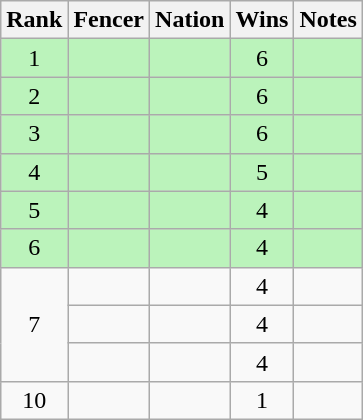<table class="wikitable sortable" style="text-align:center">
<tr>
<th>Rank</th>
<th>Fencer</th>
<th>Nation</th>
<th>Wins</th>
<th>Notes</th>
</tr>
<tr style="background:#bbf3bb;">
<td>1</td>
<td align=left></td>
<td align=left></td>
<td>6</td>
<td></td>
</tr>
<tr style="background:#bbf3bb;">
<td>2</td>
<td align=left></td>
<td align=left></td>
<td>6</td>
<td></td>
</tr>
<tr style="background:#bbf3bb;">
<td>3</td>
<td align=left></td>
<td align=left></td>
<td>6</td>
<td></td>
</tr>
<tr style="background:#bbf3bb;">
<td>4</td>
<td align=left></td>
<td align=left></td>
<td>5</td>
<td></td>
</tr>
<tr style="background:#bbf3bb;">
<td>5</td>
<td align=left></td>
<td align=left></td>
<td>4</td>
<td></td>
</tr>
<tr style="background:#bbf3bb;">
<td>6</td>
<td align=left></td>
<td align=left></td>
<td>4</td>
<td></td>
</tr>
<tr>
<td rowspan=3>7</td>
<td align=left></td>
<td align=left></td>
<td>4</td>
<td></td>
</tr>
<tr>
<td align=left></td>
<td align=left></td>
<td>4</td>
<td></td>
</tr>
<tr>
<td align=left></td>
<td align=left></td>
<td>4</td>
<td></td>
</tr>
<tr>
<td>10</td>
<td align=left></td>
<td align=left></td>
<td>1</td>
<td></td>
</tr>
</table>
